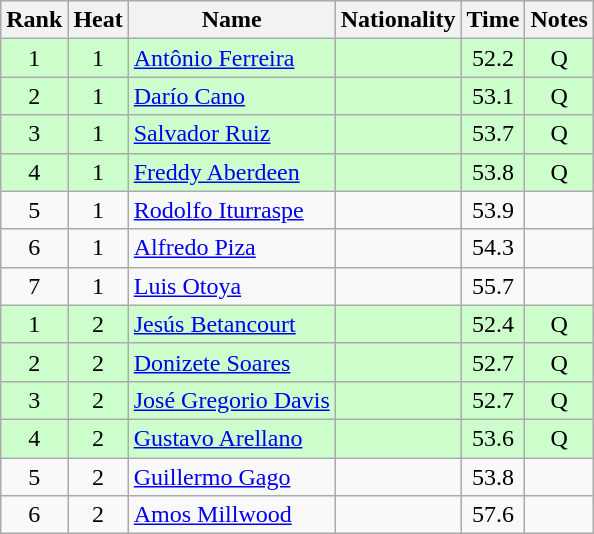<table class="wikitable sortable" style="text-align:center">
<tr>
<th>Rank</th>
<th>Heat</th>
<th>Name</th>
<th>Nationality</th>
<th>Time</th>
<th>Notes</th>
</tr>
<tr bgcolor=ccffcc>
<td>1</td>
<td>1</td>
<td align=left><a href='#'>Antônio Ferreira</a></td>
<td align=left></td>
<td>52.2</td>
<td>Q</td>
</tr>
<tr bgcolor=ccffcc>
<td>2</td>
<td>1</td>
<td align=left><a href='#'>Darío Cano</a></td>
<td align=left></td>
<td>53.1</td>
<td>Q</td>
</tr>
<tr bgcolor=ccffcc>
<td>3</td>
<td>1</td>
<td align=left><a href='#'>Salvador Ruiz</a></td>
<td align=left></td>
<td>53.7</td>
<td>Q</td>
</tr>
<tr bgcolor=ccffcc>
<td>4</td>
<td>1</td>
<td align=left><a href='#'>Freddy Aberdeen</a></td>
<td align=left></td>
<td>53.8</td>
<td>Q</td>
</tr>
<tr>
<td>5</td>
<td>1</td>
<td align=left><a href='#'>Rodolfo Iturraspe</a></td>
<td align=left></td>
<td>53.9</td>
<td></td>
</tr>
<tr>
<td>6</td>
<td>1</td>
<td align=left><a href='#'>Alfredo Piza</a></td>
<td align=left></td>
<td>54.3</td>
<td></td>
</tr>
<tr>
<td>7</td>
<td>1</td>
<td align=left><a href='#'>Luis Otoya</a></td>
<td align=left></td>
<td>55.7</td>
<td></td>
</tr>
<tr bgcolor=ccffcc>
<td>1</td>
<td>2</td>
<td align=left><a href='#'>Jesús Betancourt</a></td>
<td align=left></td>
<td>52.4</td>
<td>Q</td>
</tr>
<tr bgcolor=ccffcc>
<td>2</td>
<td>2</td>
<td align=left><a href='#'>Donizete Soares</a></td>
<td align=left></td>
<td>52.7</td>
<td>Q</td>
</tr>
<tr bgcolor=ccffcc>
<td>3</td>
<td>2</td>
<td align=left><a href='#'>José Gregorio Davis</a></td>
<td align=left></td>
<td>52.7</td>
<td>Q</td>
</tr>
<tr bgcolor=ccffcc>
<td>4</td>
<td>2</td>
<td align=left><a href='#'>Gustavo Arellano</a></td>
<td align=left></td>
<td>53.6</td>
<td>Q</td>
</tr>
<tr>
<td>5</td>
<td>2</td>
<td align=left><a href='#'>Guillermo Gago</a></td>
<td align=left></td>
<td>53.8</td>
<td></td>
</tr>
<tr>
<td>6</td>
<td>2</td>
<td align=left><a href='#'>Amos Millwood</a></td>
<td align=left></td>
<td>57.6</td>
<td></td>
</tr>
</table>
